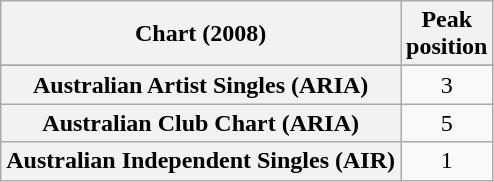<table class="wikitable sortable plainrowheaders" style="text-align:center">
<tr>
<th scope="col">Chart (2008)</th>
<th scope="col">Peak<br> position</th>
</tr>
<tr>
</tr>
<tr>
<th scope="row">Australian Artist Singles (ARIA)</th>
<td>3</td>
</tr>
<tr>
<th scope="row">Australian Club Chart (ARIA)</th>
<td>5</td>
</tr>
<tr>
<th scope="row">Australian Independent Singles (AIR)</th>
<td>1</td>
</tr>
</table>
